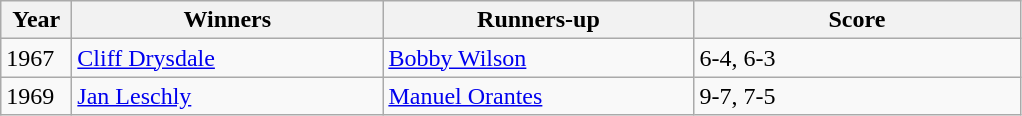<table class="wikitable">
<tr>
<th style="width:40px">Year</th>
<th style="width:200px">Winners</th>
<th style="width:200px">Runners-up</th>
<th style="width:210px" class="unsortable">Score</th>
</tr>
<tr>
<td>1967</td>
<td> <a href='#'>Cliff Drysdale</a></td>
<td> <a href='#'>Bobby Wilson</a></td>
<td>6-4, 6-3</td>
</tr>
<tr>
<td>1969</td>
<td> <a href='#'>Jan Leschly</a></td>
<td><a href='#'>Manuel Orantes</a></td>
<td>9-7, 7-5</td>
</tr>
</table>
